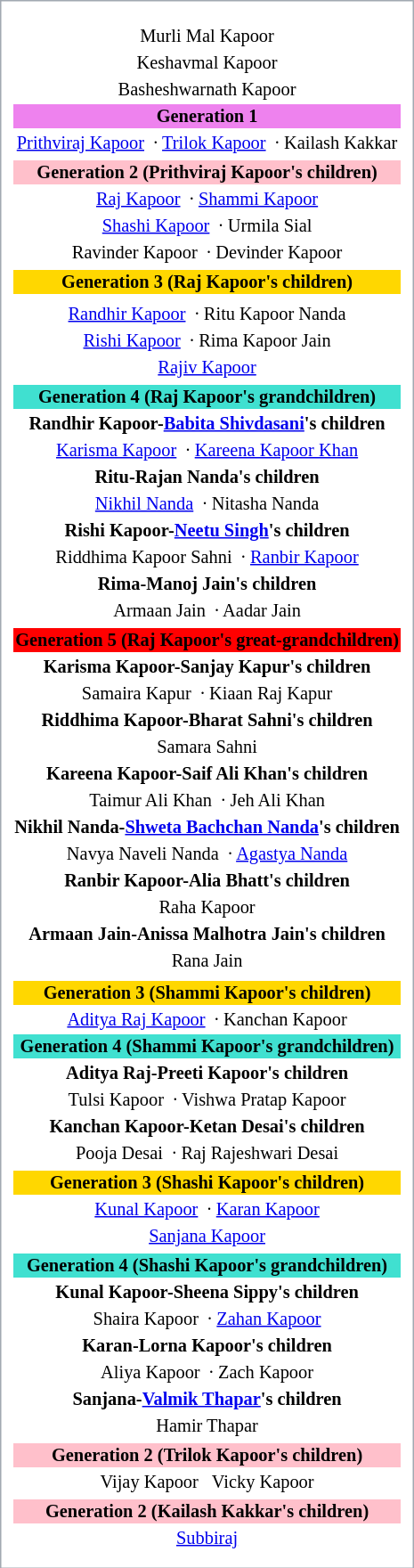<table class="floatright" style="float: right; text-align: center; font-size: 85%; clear:right; padding:0.5em; border: 1px solid #a2a9b1;">
<tr>
<td></td>
</tr>
<tr>
<td></td>
</tr>
<tr>
<td>Murli Mal Kapoor</td>
</tr>
<tr>
<td>Keshavmal Kapoor</td>
</tr>
<tr>
<td>Basheshwarnath Kapoor</td>
</tr>
<tr style="background: Violet;">
<th>Generation 1</th>
</tr>
<tr>
<td><a href='#'>Prithviraj Kapoor</a>  · <a href='#'>Trilok Kapoor</a>  · Kailash Kakkar</td>
</tr>
<tr>
</tr>
<tr style="background: Pink;">
<th>Generation 2 (Prithviraj Kapoor's children)</th>
</tr>
<tr>
<td><a href='#'>Raj Kapoor</a>  ·  <a href='#'>Shammi Kapoor</a></td>
</tr>
<tr>
<td><a href='#'>Shashi Kapoor</a>  · Urmila Sial</td>
</tr>
<tr>
<td>Ravinder Kapoor  · Devinder Kapoor</td>
</tr>
<tr>
</tr>
<tr style="background: gold;">
<th>Generation 3 (Raj Kapoor's children)</th>
</tr>
<tr>
<td></td>
</tr>
<tr>
<td><a href='#'>Randhir Kapoor</a>  · Ritu Kapoor Nanda</td>
</tr>
<tr>
<td><a href='#'>Rishi Kapoor</a>  · Rima Kapoor Jain</td>
</tr>
<tr>
<td><a href='#'>Rajiv Kapoor</a></td>
</tr>
<tr>
</tr>
<tr style="background: turquoise;">
<th>Generation 4 (Raj Kapoor's grandchildren)</th>
</tr>
<tr>
<td><strong>Randhir Kapoor-<a href='#'>Babita Shivdasani</a>'s children</strong></td>
</tr>
<tr>
<td><a href='#'>Karisma Kapoor</a>  · <a href='#'>Kareena Kapoor Khan</a></td>
</tr>
<tr>
<td><strong>Ritu-Rajan Nanda's children</strong></td>
</tr>
<tr>
<td><a href='#'>Nikhil Nanda</a>  · Nitasha Nanda</td>
</tr>
<tr>
<td><strong>Rishi Kapoor-<a href='#'>Neetu Singh</a>'s children</strong></td>
</tr>
<tr>
<td>Riddhima Kapoor Sahni  · <a href='#'>Ranbir Kapoor</a></td>
</tr>
<tr>
<td><strong>Rima-Manoj Jain's children</strong></td>
</tr>
<tr>
<td>Armaan Jain  · Aadar Jain</td>
</tr>
<tr>
</tr>
<tr style="background: red;">
<th>Generation 5 (Raj Kapoor's great-grandchildren)</th>
</tr>
<tr>
<td><strong>Karisma Kapoor-Sanjay Kapur's children</strong></td>
</tr>
<tr>
<td>Samaira Kapur  · Kiaan Raj Kapur</td>
</tr>
<tr>
<td><strong>Riddhima Kapoor-Bharat Sahni's children</strong></td>
</tr>
<tr>
<td>Samara Sahni</td>
</tr>
<tr>
<td><strong>Kareena Kapoor-Saif Ali Khan's children</strong></td>
</tr>
<tr>
<td>Taimur Ali Khan  · Jeh Ali Khan</td>
</tr>
<tr>
<td><strong>Nikhil Nanda-<a href='#'>Shweta Bachchan Nanda</a>'s children</strong></td>
</tr>
<tr>
<td>Navya Naveli Nanda  · <a href='#'>Agastya Nanda</a></td>
</tr>
<tr>
<td><strong>Ranbir Kapoor-Alia Bhatt's children</strong></td>
</tr>
<tr>
<td>Raha Kapoor</td>
</tr>
<tr>
<td><strong>Armaan Jain-Anissa Malhotra Jain's children</strong></td>
</tr>
<tr>
<td>Rana Jain</td>
</tr>
<tr>
</tr>
<tr>
</tr>
<tr style="background: gold;">
<th>Generation 3 (Shammi Kapoor's children)</th>
</tr>
<tr>
<td><a href='#'>Aditya Raj Kapoor</a>  · Kanchan Kapoor</td>
</tr>
<tr style="background: turquoise;">
<th>Generation 4 (Shammi Kapoor's grandchildren)</th>
</tr>
<tr>
<td><strong>Aditya Raj-Preeti Kapoor's children</strong></td>
</tr>
<tr>
<td>Tulsi Kapoor  · Vishwa Pratap Kapoor</td>
</tr>
<tr>
<td><strong>Kanchan Kapoor-Ketan Desai's children</strong></td>
</tr>
<tr>
<td>Pooja Desai  · Raj Rajeshwari Desai</td>
</tr>
<tr>
</tr>
<tr style="background: gold;">
<th>Generation 3 (Shashi Kapoor's children)</th>
</tr>
<tr>
<td><a href='#'>Kunal Kapoor</a>  · <a href='#'>Karan Kapoor</a></td>
</tr>
<tr>
<td><a href='#'>Sanjana Kapoor</a></td>
</tr>
<tr>
</tr>
<tr style="background: turquoise;">
<th>Generation 4 (Shashi Kapoor's grandchildren)</th>
</tr>
<tr>
<td><strong>Kunal Kapoor-Sheena Sippy's children</strong></td>
</tr>
<tr>
<td>Shaira Kapoor  · <a href='#'>Zahan Kapoor</a></td>
</tr>
<tr>
<td><strong>Karan-Lorna Kapoor's children</strong></td>
</tr>
<tr>
<td>Aliya Kapoor  · Zach Kapoor</td>
</tr>
<tr>
<td><strong>Sanjana-<a href='#'>Valmik Thapar</a>'s children</strong></td>
</tr>
<tr>
<td>Hamir Thapar</td>
</tr>
<tr>
</tr>
<tr style="background: Pink;">
<th>Generation 2 (Trilok Kapoor's children)</th>
</tr>
<tr>
<td>Vijay Kapoor   Vicky Kapoor</td>
</tr>
<tr>
</tr>
<tr style="background: Pink;">
<th>Generation 2 (Kailash Kakkar's children)</th>
</tr>
<tr>
<td><a href='#'>Subbiraj</a></td>
</tr>
<tr>
</tr>
<tr>
</tr>
</table>
